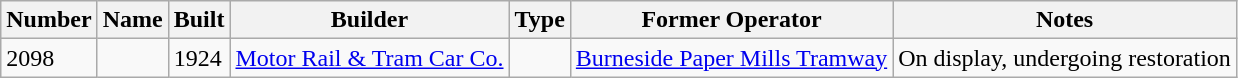<table class="wikitable sortable">
<tr>
<th>Number</th>
<th>Name</th>
<th>Built</th>
<th>Builder</th>
<th>Type</th>
<th>Former Operator</th>
<th class="unsortable">Notes</th>
</tr>
<tr>
<td>2098</td>
<td></td>
<td>1924</td>
<td><a href='#'>Motor Rail & Tram Car Co.</a></td>
<td></td>
<td><a href='#'>Burneside Paper Mills Tramway</a></td>
<td>On display, undergoing restoration</td>
</tr>
</table>
